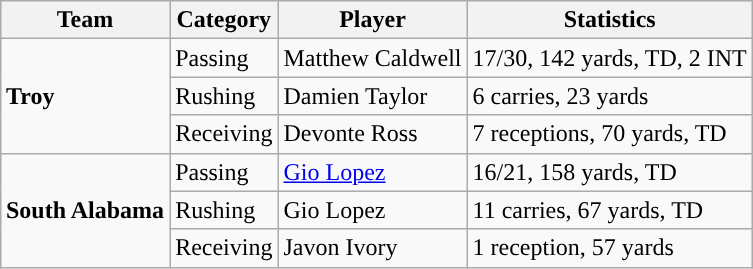<table class="wikitable" style="float: right;">
<tr>
<th>Team</th>
<th>Category</th>
<th>Player</th>
<th>Statistics</th>
</tr>
<tr>
<td rowspan=3><strong>Troy</strong></td>
<td>Passing</td>
<td>Matthew Caldwell</td>
<td>17/30, 142 yards, TD, 2 INT</td>
</tr>
<tr>
<td>Rushing</td>
<td>Damien Taylor</td>
<td>6 carries, 23 yards</td>
</tr>
<tr>
<td>Receiving</td>
<td>Devonte Ross</td>
<td>7 receptions, 70 yards, TD</td>
</tr>
<tr>
<td rowspan=3><strong>South Alabama</strong></td>
<td>Passing</td>
<td><a href='#'>Gio Lopez</a></td>
<td>16/21, 158 yards, TD</td>
</tr>
<tr>
<td>Rushing</td>
<td>Gio Lopez</td>
<td>11 carries, 67 yards, TD</td>
</tr>
<tr>
<td>Receiving</td>
<td>Javon Ivory</td>
<td>1 reception, 57 yards</td>
</tr>
</table>
